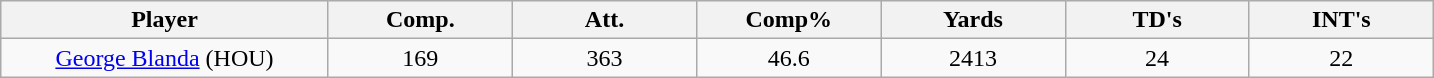<table class="wikitable sortable">
<tr>
<th bgcolor="#DDDDFF" width="16%">Player</th>
<th bgcolor="#DDDDFF" width="9%">Comp.</th>
<th bgcolor="#DDDDFF" width="9%">Att.</th>
<th bgcolor="#DDDDFF" width="9%">Comp%</th>
<th bgcolor="#DDDDFF" width="9%">Yards</th>
<th bgcolor="#DDDDFF" width="9%">TD's</th>
<th bgcolor="#DDDDFF" width="9%">INT's</th>
</tr>
<tr align="center">
<td><a href='#'>George Blanda</a> (HOU)</td>
<td>169</td>
<td>363</td>
<td>46.6</td>
<td>2413</td>
<td>24</td>
<td>22</td>
</tr>
</table>
